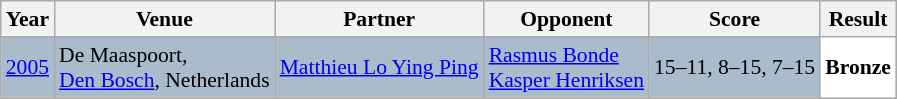<table class="sortable wikitable" style="font-size: 90%;">
<tr>
<th>Year</th>
<th>Venue</th>
<th>Partner</th>
<th>Opponent</th>
<th>Score</th>
<th>Result</th>
</tr>
<tr style="background:#AABBCC">
<td align="center"><a href='#'>2005</a></td>
<td align="left">De Maaspoort,<br><a href='#'>Den Bosch</a>, Netherlands</td>
<td align="left"> <a href='#'>Matthieu Lo Ying Ping</a></td>
<td align="left"> <a href='#'>Rasmus Bonde</a><br> <a href='#'>Kasper Henriksen</a></td>
<td align="left">15–11, 8–15, 7–15</td>
<td style="text-align:left; background:white"> <strong>Bronze</strong></td>
</tr>
</table>
